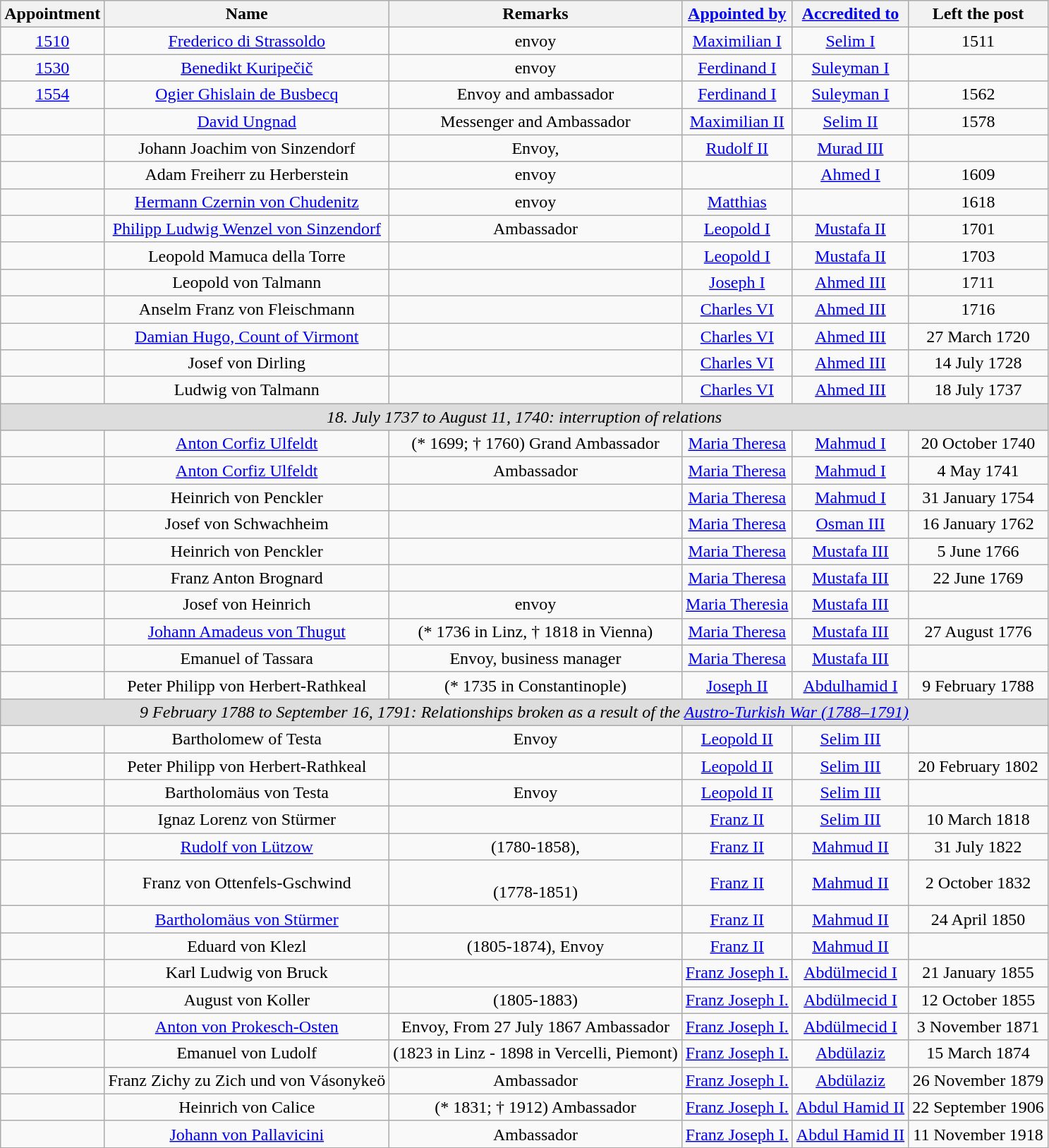<table class=wikitable style="text-align:center">
<tr>
<th>Appointment</th>
<th>Name</th>
<th>Remarks</th>
<th><a href='#'>Appointed by</a></th>
<th><a href='#'>Accredited to</a></th>
<th>Left the post</th>
</tr>
<tr>
<td><a href='#'>1510</a></td>
<td><a href='#'>Frederico di Strassoldo</a></td>
<td>envoy</td>
<td><a href='#'>Maximilian I</a></td>
<td><a href='#'>Selim I</a></td>
<td>1511</td>
</tr>
<tr>
<td><a href='#'>1530</a></td>
<td><a href='#'>Benedikt Kuripečič</a></td>
<td>envoy</td>
<td><a href='#'>Ferdinand I</a></td>
<td><a href='#'>Suleyman I</a></td>
<td></td>
</tr>
<tr>
<td><a href='#'>1554</a></td>
<td><a href='#'>Ogier Ghislain de Busbecq</a></td>
<td>Envoy and ambassador</td>
<td><a href='#'>Ferdinand I</a></td>
<td><a href='#'>Suleyman I</a></td>
<td>1562</td>
</tr>
<tr>
<td></td>
<td><a href='#'>David Ungnad</a></td>
<td>Messenger and Ambassador</td>
<td><a href='#'>Maximilian II</a></td>
<td><a href='#'>Selim II</a></td>
<td>1578</td>
</tr>
<tr>
<td></td>
<td>Johann Joachim von Sinzendorf</td>
<td>Envoy,</td>
<td><a href='#'>Rudolf II</a></td>
<td><a href='#'>Murad III</a></td>
<td></td>
</tr>
<tr>
<td></td>
<td>Adam Freiherr zu Herberstein</td>
<td>envoy</td>
<td></td>
<td><a href='#'>Ahmed I</a></td>
<td>1609</td>
</tr>
<tr>
<td></td>
<td><a href='#'>Hermann Czernin von Chudenitz</a></td>
<td>envoy</td>
<td><a href='#'>Matthias</a></td>
<td></td>
<td>1618</td>
</tr>
<tr>
<td></td>
<td><a href='#'>Philipp Ludwig Wenzel von Sinzendorf</a></td>
<td>Ambassador</td>
<td><a href='#'>Leopold I</a></td>
<td><a href='#'>Mustafa II</a></td>
<td>1701</td>
</tr>
<tr>
<td></td>
<td>Leopold Mamuca della Torre</td>
<td></td>
<td><a href='#'>Leopold I</a></td>
<td><a href='#'>Mustafa II</a></td>
<td>1703</td>
</tr>
<tr>
<td></td>
<td>Leopold von Talmann</td>
<td></td>
<td><a href='#'>Joseph I</a></td>
<td><a href='#'>Ahmed III</a></td>
<td>1711</td>
</tr>
<tr>
<td></td>
<td>Anselm Franz von Fleischmann</td>
<td></td>
<td><a href='#'>Charles VI</a></td>
<td><a href='#'>Ahmed III</a></td>
<td>1716</td>
</tr>
<tr>
<td></td>
<td><a href='#'>Damian Hugo, Count of Virmont</a></td>
<td></td>
<td><a href='#'>Charles VI</a></td>
<td><a href='#'>Ahmed III</a></td>
<td>27 March 1720</td>
</tr>
<tr>
<td></td>
<td>Josef von Dirling</td>
<td></td>
<td><a href='#'>Charles VI</a></td>
<td><a href='#'>Ahmed III</a></td>
<td>14 July 1728</td>
</tr>
<tr>
<td></td>
<td>Ludwig von Talmann</td>
<td></td>
<td><a href='#'>Charles VI</a></td>
<td><a href='#'>Ahmed III</a></td>
<td>18 July 1737</td>
</tr>
<tr>
<td style = "background: #ddd" colspan = "6"><em>18. July 1737 to August 11, 1740: interruption of relations </em></td>
</tr>
<tr>
<td></td>
<td><a href='#'>Anton Corfiz Ulfeldt</a></td>
<td>(* 1699; † 1760) Grand Ambassador</td>
<td><a href='#'>Maria Theresa</a></td>
<td><a href='#'>Mahmud I</a></td>
<td>20 October 1740</td>
</tr>
<tr>
<td></td>
<td><a href='#'>Anton Corfiz Ulfeldt</a></td>
<td>Ambassador</td>
<td><a href='#'>Maria Theresa</a></td>
<td><a href='#'>Mahmud I</a></td>
<td>4 May 1741</td>
</tr>
<tr>
<td></td>
<td>Heinrich von Penckler</td>
<td></td>
<td><a href='#'>Maria Theresa</a></td>
<td><a href='#'>Mahmud I</a></td>
<td>31 January 1754</td>
</tr>
<tr>
<td></td>
<td>Josef von Schwachheim</td>
<td></td>
<td><a href='#'>Maria Theresa</a></td>
<td><a href='#'>Osman III</a></td>
<td>16 January 1762</td>
</tr>
<tr>
<td></td>
<td>Heinrich von Penckler</td>
<td></td>
<td><a href='#'>Maria Theresa</a></td>
<td><a href='#'>Mustafa III</a></td>
<td>5 June 1766</td>
</tr>
<tr>
<td></td>
<td>Franz Anton Brognard</td>
<td></td>
<td><a href='#'>Maria Theresa</a></td>
<td><a href='#'>Mustafa III</a></td>
<td>22 June 1769</td>
</tr>
<tr>
<td></td>
<td>Josef von Heinrich</td>
<td>envoy</td>
<td><a href='#'>Maria Theresia</a></td>
<td><a href='#'>Mustafa III</a></td>
<td></td>
</tr>
<tr>
<td></td>
<td><a href='#'>Johann Amadeus von Thugut</a></td>
<td>(* 1736 in Linz, † 1818 in Vienna)</td>
<td><a href='#'>Maria Theresa</a></td>
<td><a href='#'>Mustafa III</a></td>
<td>27 August 1776</td>
</tr>
<tr>
<td></td>
<td>Emanuel of Tassara</td>
<td>Envoy, business manager</td>
<td><a href='#'>Maria Theresa</a></td>
<td><a href='#'>Mustafa III</a></td>
<td></td>
</tr>
<tr>
<td></td>
<td>Peter Philipp von Herbert-Rathkeal</td>
<td>(* 1735 in Constantinople)</td>
<td><a href='#'>Joseph II</a></td>
<td><a href='#'>Abdulhamid I</a></td>
<td>9 February 1788</td>
</tr>
<tr>
<td style = "background: #ddd" colspan = "6"><em>9 February 1788 to September 16, 1791: Relationships broken as a result of the <a href='#'>Austro-Turkish War (1788–1791)</a></em></td>
</tr>
<tr>
<td></td>
<td>Bartholomew of Testa</td>
<td>Envoy </td>
<td><a href='#'>Leopold II</a></td>
<td><a href='#'>Selim III</a></td>
<td></td>
</tr>
<tr>
<td></td>
<td>Peter Philipp von Herbert-Rathkeal</td>
<td></td>
<td><a href='#'>Leopold II</a></td>
<td><a href='#'>Selim III</a></td>
<td>20 February 1802</td>
</tr>
<tr>
<td></td>
<td>Bartholomäus von Testa</td>
<td>Envoy</td>
<td><a href='#'>Leopold II</a></td>
<td><a href='#'>Selim III</a></td>
<td></td>
</tr>
<tr>
<td></td>
<td>Ignaz Lorenz von Stürmer</td>
<td></td>
<td><a href='#'>Franz II</a></td>
<td><a href='#'>Selim III</a></td>
<td>10 March 1818</td>
</tr>
<tr>
<td></td>
<td><a href='#'>Rudolf von Lützow</a></td>
<td>(1780-1858),</td>
<td><a href='#'>Franz II</a></td>
<td><a href='#'>Mahmud II</a></td>
<td>31 July 1822</td>
</tr>
<tr>
<td></td>
<td>Franz von Ottenfels-Gschwind</td>
<td><br>(1778-1851)</td>
<td><a href='#'>Franz II</a></td>
<td><a href='#'>Mahmud II</a></td>
<td>2 October 1832</td>
</tr>
<tr>
<td></td>
<td><a href='#'>Bartholomäus von Stürmer</a></td>
<td></td>
<td><a href='#'>Franz II</a></td>
<td><a href='#'>Mahmud II</a></td>
<td>24 April 1850</td>
</tr>
<tr>
<td></td>
<td>Eduard von Klezl</td>
<td>(1805-1874), Envoy</td>
<td><a href='#'>Franz II</a></td>
<td><a href='#'>Mahmud II</a></td>
<td></td>
</tr>
<tr>
<td></td>
<td>Karl Ludwig von Bruck</td>
<td></td>
<td><a href='#'>Franz Joseph I.</a></td>
<td><a href='#'>Abdülmecid I</a></td>
<td>21 January 1855</td>
</tr>
<tr>
<td></td>
<td>August von Koller</td>
<td>(1805-1883)</td>
<td><a href='#'>Franz Joseph I.</a></td>
<td><a href='#'>Abdülmecid I</a></td>
<td>12 October 1855</td>
</tr>
<tr>
<td></td>
<td><a href='#'>Anton von Prokesch-Osten</a></td>
<td>Envoy, From 27 July 1867 Ambassador</td>
<td><a href='#'>Franz Joseph I.</a></td>
<td><a href='#'>Abdülmecid I</a></td>
<td>3 November 1871</td>
</tr>
<tr>
<td></td>
<td>Emanuel von Ludolf</td>
<td>(1823 in Linz - 1898 in Vercelli, Piemont)</td>
<td><a href='#'>Franz Joseph I.</a></td>
<td><a href='#'>Abdülaziz</a></td>
<td>15 March 1874</td>
</tr>
<tr>
<td></td>
<td>Franz Zichy zu Zich und von Vásonykeö</td>
<td>Ambassador</td>
<td><a href='#'>Franz Joseph I.</a></td>
<td><a href='#'>Abdülaziz</a></td>
<td>26 November 1879</td>
</tr>
<tr>
<td></td>
<td>Heinrich von Calice</td>
<td>(* 1831; † 1912) Ambassador</td>
<td><a href='#'>Franz Joseph I.</a></td>
<td><a href='#'>Abdul Hamid II</a></td>
<td>22 September 1906</td>
</tr>
<tr>
<td></td>
<td><a href='#'>Johann von Pallavicini</a></td>
<td>Ambassador</td>
<td><a href='#'>Franz Joseph I.</a></td>
<td><a href='#'>Abdul Hamid II</a></td>
<td>11 November 1918</td>
</tr>
</table>
